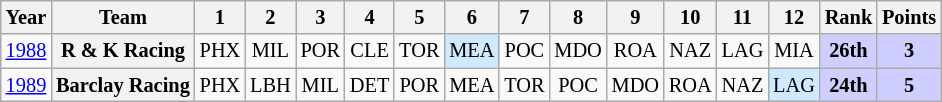<table class="wikitable" style="text-align:center; font-size:85%">
<tr>
<th>Year</th>
<th>Team</th>
<th>1</th>
<th>2</th>
<th>3</th>
<th>4</th>
<th>5</th>
<th>6</th>
<th>7</th>
<th>8</th>
<th>9</th>
<th>10</th>
<th>11</th>
<th>12</th>
<th>Rank</th>
<th>Points</th>
</tr>
<tr>
<td><a href='#'>1988</a></td>
<th nowrap>R & K Racing</th>
<td>PHX</td>
<td>MIL</td>
<td>POR</td>
<td>CLE</td>
<td>TOR</td>
<td style="background:#CFEAFF;">MEA<br></td>
<td>POC</td>
<td>MDO</td>
<td>ROA</td>
<td>NAZ</td>
<td>LAG</td>
<td>MIA</td>
<td style="background:#CFCFFF;"><strong>26th</strong></td>
<td style="background:#CFCFFF;"><strong>3</strong></td>
</tr>
<tr>
<td><a href='#'>1989</a></td>
<th nowrap>Barclay Racing</th>
<td>PHX</td>
<td>LBH</td>
<td>MIL</td>
<td>DET</td>
<td>POR</td>
<td>MEA</td>
<td>TOR</td>
<td>POC</td>
<td>MDO</td>
<td>ROA</td>
<td>NAZ</td>
<td style="background:#CFEAFF;">LAG<br></td>
<td style="background:#CFCFFF;"><strong>24th</strong></td>
<td style="background:#CFCFFF;"><strong>5</strong></td>
</tr>
</table>
